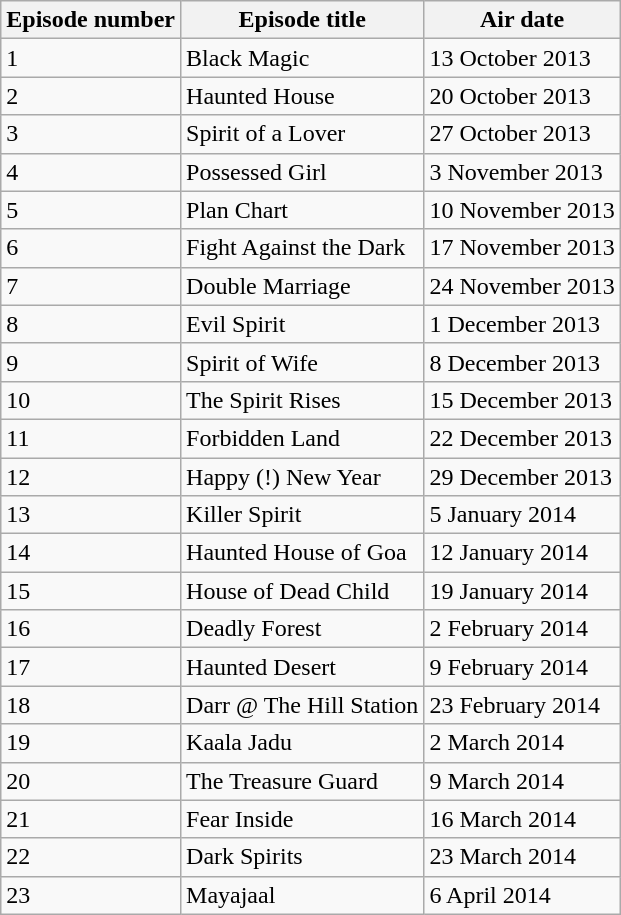<table class="wikitable"l|+>
<tr>
<th>Episode number</th>
<th>Episode title</th>
<th>Air date</th>
</tr>
<tr>
<td>1</td>
<td>Black Magic</td>
<td>13 October 2013</td>
</tr>
<tr>
<td>2</td>
<td>Haunted House</td>
<td>20 October 2013</td>
</tr>
<tr>
<td>3</td>
<td>Spirit of a Lover</td>
<td>27 October 2013</td>
</tr>
<tr>
<td>4</td>
<td>Possessed Girl</td>
<td>3 November 2013</td>
</tr>
<tr>
<td>5</td>
<td>Plan Chart</td>
<td>10 November 2013</td>
</tr>
<tr>
<td>6</td>
<td>Fight Against the Dark</td>
<td>17 November 2013</td>
</tr>
<tr>
<td>7</td>
<td>Double Marriage</td>
<td>24 November 2013</td>
</tr>
<tr>
<td>8</td>
<td>Evil Spirit</td>
<td>1 December 2013</td>
</tr>
<tr>
<td>9</td>
<td>Spirit of Wife</td>
<td>8 December 2013</td>
</tr>
<tr>
<td>10</td>
<td>The Spirit Rises</td>
<td>15 December 2013</td>
</tr>
<tr>
<td>11</td>
<td>Forbidden Land</td>
<td>22 December 2013</td>
</tr>
<tr>
<td>12</td>
<td>Happy (!) New Year</td>
<td>29 December 2013</td>
</tr>
<tr>
<td>13</td>
<td>Killer Spirit</td>
<td>5 January 2014</td>
</tr>
<tr>
<td>14</td>
<td>Haunted House of Goa</td>
<td>12 January 2014</td>
</tr>
<tr>
<td>15</td>
<td>House of Dead Child</td>
<td>19 January 2014</td>
</tr>
<tr>
<td>16</td>
<td>Deadly Forest</td>
<td>2 February 2014</td>
</tr>
<tr>
<td>17</td>
<td>Haunted Desert</td>
<td>9 February 2014</td>
</tr>
<tr>
<td>18</td>
<td>Darr @ The Hill Station</td>
<td>23 February 2014</td>
</tr>
<tr>
<td>19</td>
<td>Kaala Jadu</td>
<td>2 March 2014</td>
</tr>
<tr>
<td>20</td>
<td>The Treasure Guard</td>
<td>9 March 2014</td>
</tr>
<tr>
<td>21</td>
<td>Fear Inside</td>
<td>16 March 2014</td>
</tr>
<tr>
<td>22</td>
<td>Dark Spirits</td>
<td>23 March 2014</td>
</tr>
<tr>
<td>23</td>
<td>Mayajaal</td>
<td>6 April 2014</td>
</tr>
</table>
